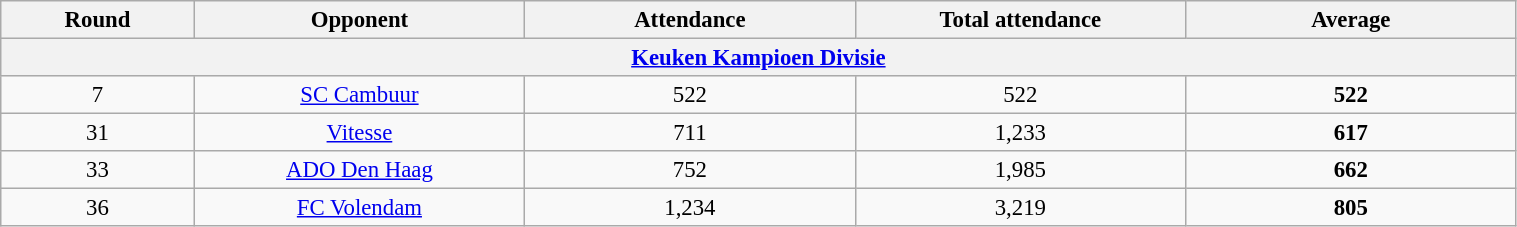<table class="wikitable" style="text-align: center; font-size: 95%; width: 80%;">
<tr>
<th style="width: 10px;">Round</th>
<th style="width: 80px;">Opponent</th>
<th style="width: 80px;">Attendance</th>
<th style="width: 80px;">Total attendance</th>
<th style="width: 80px;">Average</th>
</tr>
<tr>
<th colspan="5" align="center"><strong><a href='#'>Keuken Kampioen Divisie</a></strong></th>
</tr>
<tr>
<td align="center">7</td>
<td align="center"><a href='#'>SC Cambuur</a></td>
<td align="center">522</td>
<td align="center">522</td>
<td align="center"><strong>522</strong></td>
</tr>
<tr>
<td align="center">31</td>
<td align="center"><a href='#'>Vitesse</a></td>
<td align="center">711</td>
<td align="center">1,233</td>
<td align="center"><strong>617</strong></td>
</tr>
<tr>
<td align="center">33</td>
<td align="center"><a href='#'>ADO Den Haag</a></td>
<td align="center">752</td>
<td align="center">1,985</td>
<td align="center"><strong>662</strong></td>
</tr>
<tr>
<td align="center">36</td>
<td align="center"><a href='#'>FC Volendam</a></td>
<td align="center">1,234</td>
<td align="center">3,219</td>
<td align="center"><strong>805</strong></td>
</tr>
</table>
